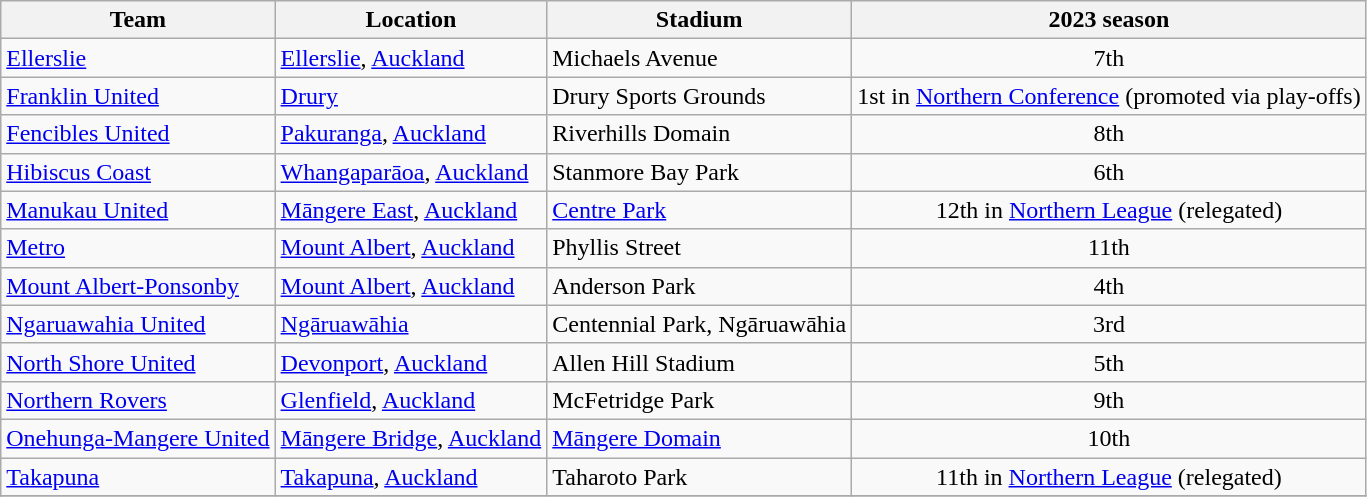<table class="wikitable sortable">
<tr>
<th>Team</th>
<th>Location</th>
<th>Stadium</th>
<th>2023 season</th>
</tr>
<tr>
<td><a href='#'>Ellerslie</a></td>
<td><a href='#'>Ellerslie</a>, <a href='#'>Auckland</a></td>
<td>Michaels Avenue</td>
<td align="center">7th</td>
</tr>
<tr>
<td><a href='#'>Franklin United</a></td>
<td><a href='#'>Drury</a></td>
<td>Drury Sports Grounds</td>
<td align="center">1st in <a href='#'>Northern Conference</a> (promoted via play-offs)</td>
</tr>
<tr>
<td><a href='#'>Fencibles United</a></td>
<td><a href='#'>Pakuranga</a>, <a href='#'>Auckland</a></td>
<td>Riverhills Domain</td>
<td align="center">8th</td>
</tr>
<tr>
<td><a href='#'>Hibiscus Coast</a></td>
<td><a href='#'>Whangaparāoa</a>, <a href='#'>Auckland</a></td>
<td>Stanmore Bay Park</td>
<td align="center">6th</td>
</tr>
<tr>
<td><a href='#'>Manukau United</a></td>
<td><a href='#'>Māngere East</a>, <a href='#'>Auckland</a></td>
<td><a href='#'>Centre Park</a></td>
<td align="center">12th in <a href='#'>Northern League</a> (relegated)</td>
</tr>
<tr>
<td><a href='#'>Metro</a></td>
<td><a href='#'>Mount Albert</a>, <a href='#'>Auckland</a></td>
<td>Phyllis Street</td>
<td align="center">11th</td>
</tr>
<tr>
<td><a href='#'>Mount Albert-Ponsonby</a></td>
<td><a href='#'>Mount Albert</a>, <a href='#'>Auckland</a></td>
<td>Anderson Park</td>
<td align="center">4th</td>
</tr>
<tr>
<td><a href='#'>Ngaruawahia United</a></td>
<td><a href='#'>Ngāruawāhia</a></td>
<td>Centennial Park, Ngāruawāhia</td>
<td align="center">3rd</td>
</tr>
<tr>
<td><a href='#'>North Shore United</a></td>
<td><a href='#'>Devonport</a>, <a href='#'>Auckland</a></td>
<td>Allen Hill Stadium</td>
<td align="center">5th</td>
</tr>
<tr>
<td><a href='#'>Northern Rovers</a></td>
<td><a href='#'>Glenfield</a>, <a href='#'>Auckland</a></td>
<td>McFetridge Park</td>
<td align="center">9th</td>
</tr>
<tr>
<td><a href='#'>Onehunga-Mangere United</a></td>
<td><a href='#'>Māngere Bridge</a>, <a href='#'>Auckland</a></td>
<td><a href='#'>Māngere Domain</a></td>
<td align="center">10th</td>
</tr>
<tr>
<td><a href='#'>Takapuna</a></td>
<td><a href='#'>Takapuna</a>, <a href='#'>Auckland</a></td>
<td>Taharoto Park</td>
<td align="center">11th in <a href='#'>Northern League</a> (relegated)</td>
</tr>
<tr>
</tr>
</table>
